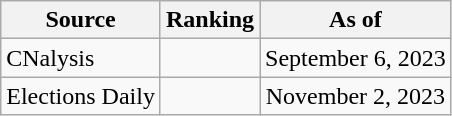<table class="wikitable" style="text-align:center">
<tr>
<th>Source</th>
<th>Ranking</th>
<th>As of</th>
</tr>
<tr>
<td align=left>CNalysis</td>
<td></td>
<td>September 6, 2023</td>
</tr>
<tr>
<td align=left>Elections Daily</td>
<td></td>
<td>November 2, 2023</td>
</tr>
</table>
